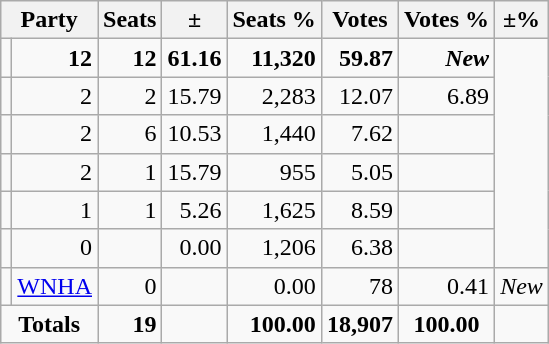<table class=wikitable>
<tr>
<th colspan=2 align=center>Party</th>
<th valign=top>Seats</th>
<th valign=top>±</th>
<th valign=top>Seats %</th>
<th valign=top>Votes</th>
<th valign=top>Votes %</th>
<th valign=top>±%</th>
</tr>
<tr>
<td></td>
<td align=right><strong>12</strong></td>
<td align=right><strong>12</strong></td>
<td align=right><strong>61.16</strong></td>
<td align=right><strong>11,320</strong></td>
<td align=right><strong>59.87</strong></td>
<td align=right><strong><em>New</em></strong></td>
</tr>
<tr>
<td></td>
<td align=right>2</td>
<td align=right>2</td>
<td align=right>15.79</td>
<td align=right>2,283</td>
<td align=right>12.07</td>
<td align=right>6.89</td>
</tr>
<tr>
<td></td>
<td align=right>2</td>
<td align=right>6</td>
<td align=right>10.53</td>
<td align=right>1,440</td>
<td align=right>7.62</td>
<td align=right></td>
</tr>
<tr>
<td></td>
<td align=right>2</td>
<td align=right>1</td>
<td align=right>15.79</td>
<td align=right>955</td>
<td align=right>5.05</td>
<td align=right></td>
</tr>
<tr>
<td></td>
<td align=right>1</td>
<td align=right>1</td>
<td align=right>5.26</td>
<td align=right>1,625</td>
<td align=right>8.59</td>
<td align=right></td>
</tr>
<tr>
<td></td>
<td align=right>0</td>
<td align=right></td>
<td align=right>0.00</td>
<td align=right>1,206</td>
<td align=right>6.38</td>
<td align=right></td>
</tr>
<tr>
<td></td>
<td><a href='#'>WNHA</a></td>
<td align=right>0</td>
<td align=right></td>
<td align=right>0.00</td>
<td align=right>78</td>
<td align=right>0.41</td>
<td align=right><em>New</em></td>
</tr>
<tr>
<td colspan=2 align=center><strong>Totals</strong></td>
<td align=right><strong>19</strong></td>
<td align=center><strong></strong></td>
<td align=right><strong>100.00</strong></td>
<td align=right><strong>18,907</strong></td>
<td align=center><strong>100.00</strong></td>
<td align=center><strong></strong></td>
</tr>
</table>
